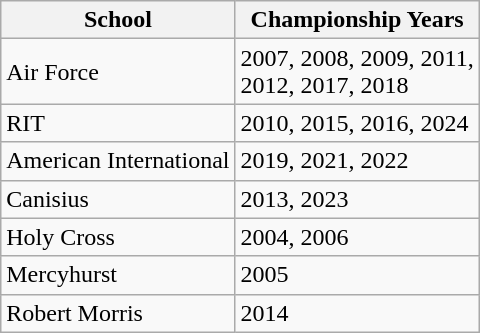<table class="wikitable">
<tr>
<th>School</th>
<th>Championship Years</th>
</tr>
<tr>
<td>Air Force</td>
<td>2007, 2008, 2009, 2011,<br>2012, 2017, 2018</td>
</tr>
<tr>
<td>RIT</td>
<td>2010, 2015, 2016, 2024</td>
</tr>
<tr>
<td>American International</td>
<td>2019, 2021, 2022</td>
</tr>
<tr>
<td>Canisius</td>
<td>2013, 2023</td>
</tr>
<tr>
<td>Holy Cross</td>
<td>2004, 2006</td>
</tr>
<tr>
<td>Mercyhurst</td>
<td>2005</td>
</tr>
<tr>
<td>Robert Morris</td>
<td>2014</td>
</tr>
</table>
